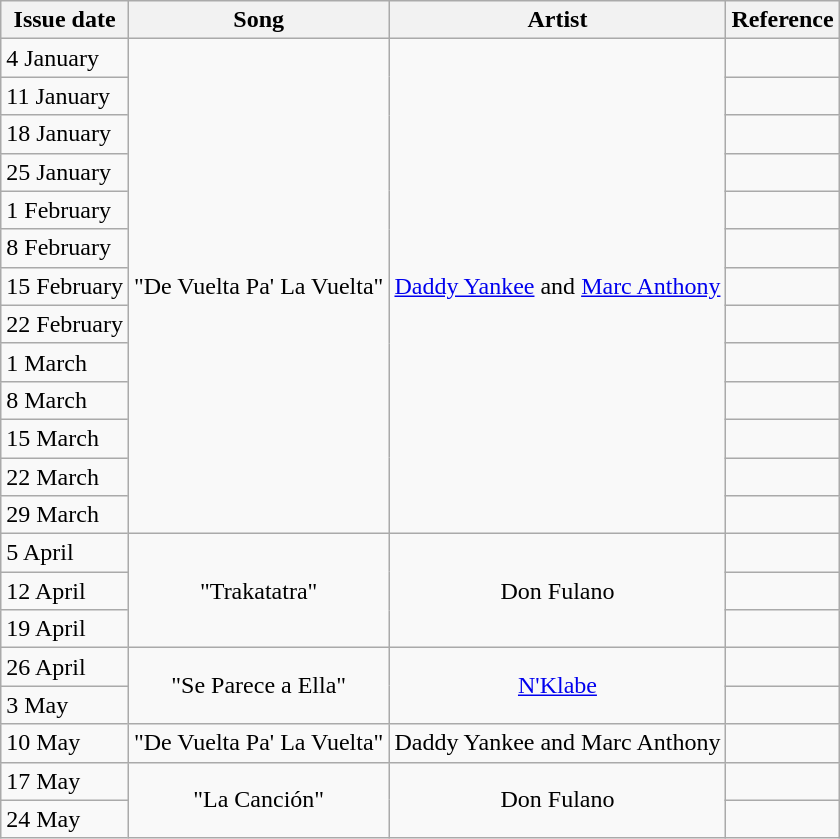<table class="wikitable">
<tr>
<th>Issue date</th>
<th>Song</th>
<th>Artist</th>
<th>Reference</th>
</tr>
<tr>
<td>4 January</td>
<td align="center" rowspan="13">"De Vuelta Pa' La Vuelta"</td>
<td align="center" rowspan="13"><a href='#'>Daddy Yankee</a> and <a href='#'>Marc Anthony</a></td>
<td align="center"></td>
</tr>
<tr>
<td>11 January</td>
<td align="center"></td>
</tr>
<tr>
<td>18 January</td>
<td align="center"></td>
</tr>
<tr>
<td>25 January</td>
<td align="center"></td>
</tr>
<tr>
<td>1 February</td>
<td align="center"></td>
</tr>
<tr>
<td>8 February</td>
<td align="center"></td>
</tr>
<tr>
<td>15 February</td>
<td align="center"></td>
</tr>
<tr>
<td>22 February</td>
<td align="center"></td>
</tr>
<tr>
<td>1 March</td>
<td align="center"></td>
</tr>
<tr>
<td>8 March</td>
<td align="center"></td>
</tr>
<tr>
<td>15 March</td>
<td align="center"></td>
</tr>
<tr>
<td>22 March</td>
<td align="center"></td>
</tr>
<tr>
<td>29 March</td>
<td align="center"></td>
</tr>
<tr>
<td>5 April</td>
<td align="center" rowspan="3">"Trakatatra"</td>
<td align="center" rowspan="3">Don Fulano</td>
<td align="center"></td>
</tr>
<tr>
<td>12 April</td>
<td align="center"></td>
</tr>
<tr>
<td>19 April</td>
<td align="center"></td>
</tr>
<tr>
<td>26 April</td>
<td align="center" rowspan="2">"Se Parece a Ella"</td>
<td align="center" rowspan="2"><a href='#'>N'Klabe</a></td>
<td align="center"></td>
</tr>
<tr>
<td>3 May</td>
<td align="center"></td>
</tr>
<tr>
<td>10 May</td>
<td align="center">"De Vuelta Pa' La Vuelta"</td>
<td align="center">Daddy Yankee and Marc Anthony</td>
<td align="center"></td>
</tr>
<tr>
<td>17 May</td>
<td align="center" rowspan="2">"La Canción"</td>
<td align="center" rowspan="2">Don Fulano</td>
<td align="center"></td>
</tr>
<tr>
<td>24 May</td>
<td align="center"></td>
</tr>
</table>
